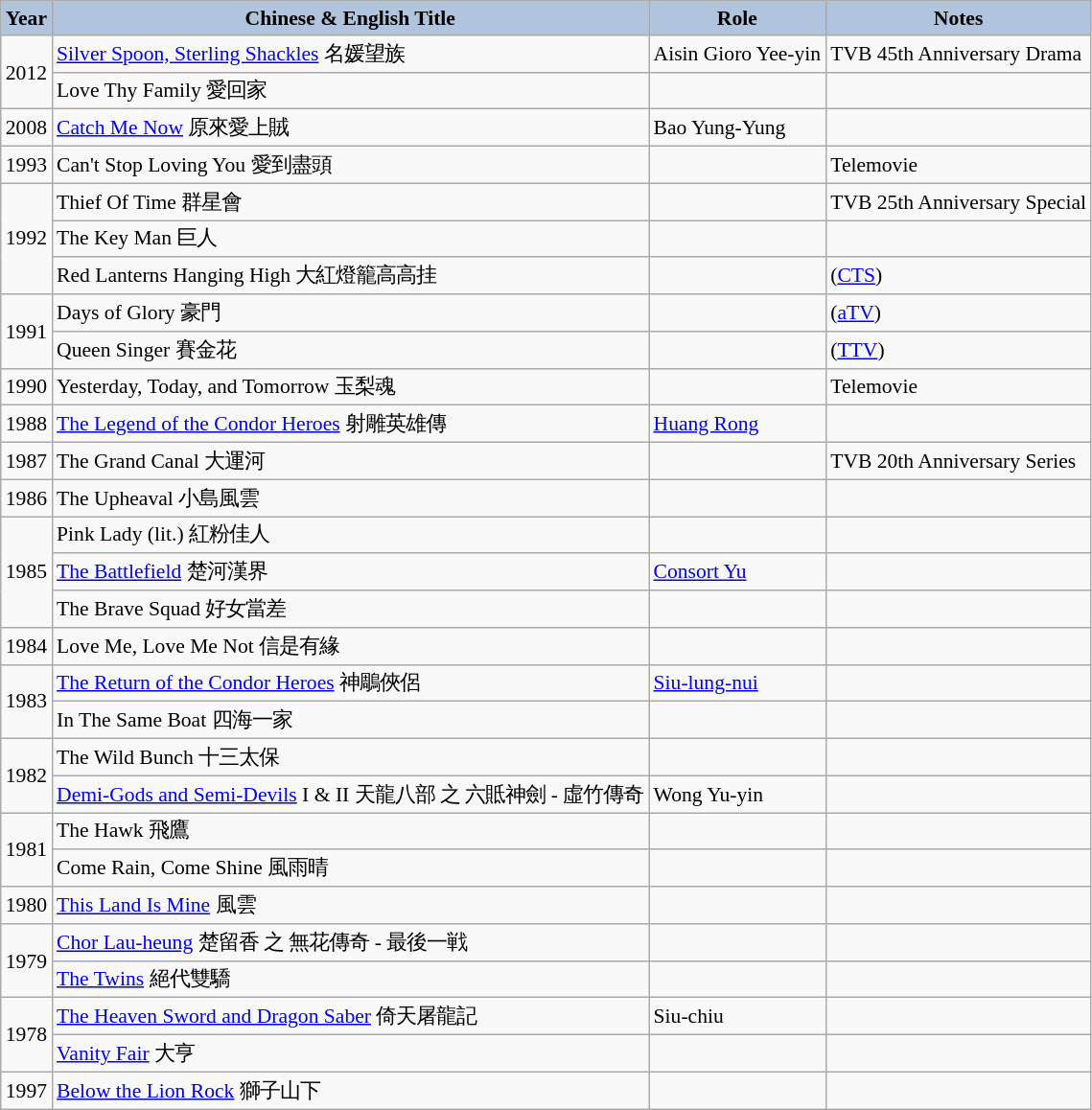<table class="wikitable" style="font-size:90%;">
<tr>
<th style="background:#B0C4DE;">Year</th>
<th style="background:#B0C4DE;">Chinese & English Title</th>
<th style="background:#B0C4DE;">Role</th>
<th style="background:#B0C4DE;">Notes</th>
</tr>
<tr>
<td rowspan="2">2012</td>
<td><a href='#'>Silver Spoon, Sterling Shackles</a> 名媛望族</td>
<td>Aisin Gioro Yee-yin</td>
<td>TVB 45th Anniversary Drama</td>
</tr>
<tr>
<td>Love Thy Family 愛回家</td>
<td></td>
<td></td>
</tr>
<tr>
<td>2008</td>
<td><a href='#'>Catch Me Now</a> 原來愛上賊</td>
<td>Bao Yung-Yung</td>
<td></td>
</tr>
<tr>
<td>1993</td>
<td>Can't Stop Loving You 愛到盡頭</td>
<td></td>
<td>Telemovie</td>
</tr>
<tr>
<td rowspan="3">1992</td>
<td>Thief Of Time 群星會</td>
<td></td>
<td>TVB 25th Anniversary Special</td>
</tr>
<tr>
<td>The Key Man 巨人</td>
<td></td>
<td></td>
</tr>
<tr>
<td>Red Lanterns Hanging High 大紅燈籠高高挂</td>
<td></td>
<td>(<a href='#'>CTS</a>)</td>
</tr>
<tr>
<td rowspan="2">1991</td>
<td>Days of Glory 豪門</td>
<td></td>
<td>(<a href='#'>aTV</a>)</td>
</tr>
<tr>
<td>Queen Singer 賽金花</td>
<td></td>
<td>(<a href='#'>TTV</a>)</td>
</tr>
<tr>
<td>1990</td>
<td>Yesterday, Today, and Tomorrow 玉梨魂</td>
<td></td>
<td>Telemovie</td>
</tr>
<tr>
<td>1988</td>
<td><a href='#'>The Legend of the Condor Heroes</a> 射雕英雄傳</td>
<td><a href='#'>Huang Rong</a></td>
<td></td>
</tr>
<tr>
<td>1987</td>
<td>The Grand Canal 大運河</td>
<td></td>
<td>TVB 20th Anniversary Series</td>
</tr>
<tr>
<td>1986</td>
<td>The Upheaval 小島風雲</td>
<td></td>
<td></td>
</tr>
<tr>
<td rowspan="3">1985</td>
<td>Pink Lady (lit.) 紅粉佳人</td>
<td></td>
<td></td>
</tr>
<tr>
<td><a href='#'>The Battlefield</a> 楚河漢界</td>
<td><a href='#'>Consort Yu</a></td>
<td></td>
</tr>
<tr>
<td>The Brave Squad 好女當差</td>
<td></td>
<td></td>
</tr>
<tr>
<td>1984</td>
<td>Love Me, Love Me Not 信是有緣</td>
<td></td>
<td></td>
</tr>
<tr>
<td rowspan="2">1983</td>
<td><a href='#'>The Return of the Condor Heroes</a> 神鵰俠侶</td>
<td><a href='#'>Siu-lung-nui</a></td>
<td></td>
</tr>
<tr>
<td>In The Same Boat 四海一家</td>
<td></td>
<td></td>
</tr>
<tr>
<td rowspan="2">1982</td>
<td>The Wild Bunch 十三太保</td>
<td></td>
<td></td>
</tr>
<tr>
<td><a href='#'>Demi-Gods and Semi-Devils</a> I & II 天龍八部 之 六貾神劍 - 虛竹傳奇</td>
<td>Wong Yu-yin</td>
<td></td>
</tr>
<tr>
<td rowspan="2">1981</td>
<td>The Hawk 飛鷹</td>
<td></td>
<td></td>
</tr>
<tr>
<td>Come Rain, Come Shine 風雨晴</td>
<td></td>
<td></td>
</tr>
<tr>
<td>1980</td>
<td><a href='#'>This Land Is Mine</a> 風雲</td>
<td></td>
<td></td>
</tr>
<tr>
<td rowspan="2">1979</td>
<td><a href='#'>Chor Lau-heung</a> 楚留香 之 無花傳奇 - 最後一戦</td>
<td></td>
<td></td>
</tr>
<tr>
<td><a href='#'>The Twins</a> 絕代雙驕</td>
<td></td>
<td></td>
</tr>
<tr>
<td rowspan="2">1978</td>
<td><a href='#'>The Heaven Sword and Dragon Saber</a> 倚天屠龍記</td>
<td>Siu-chiu</td>
<td></td>
</tr>
<tr>
<td><a href='#'>Vanity Fair</a> 大亨</td>
<td></td>
<td></td>
</tr>
<tr>
<td>1997</td>
<td><a href='#'>Below the Lion Rock</a> 獅子山下</td>
<td></td>
<td></td>
</tr>
</table>
